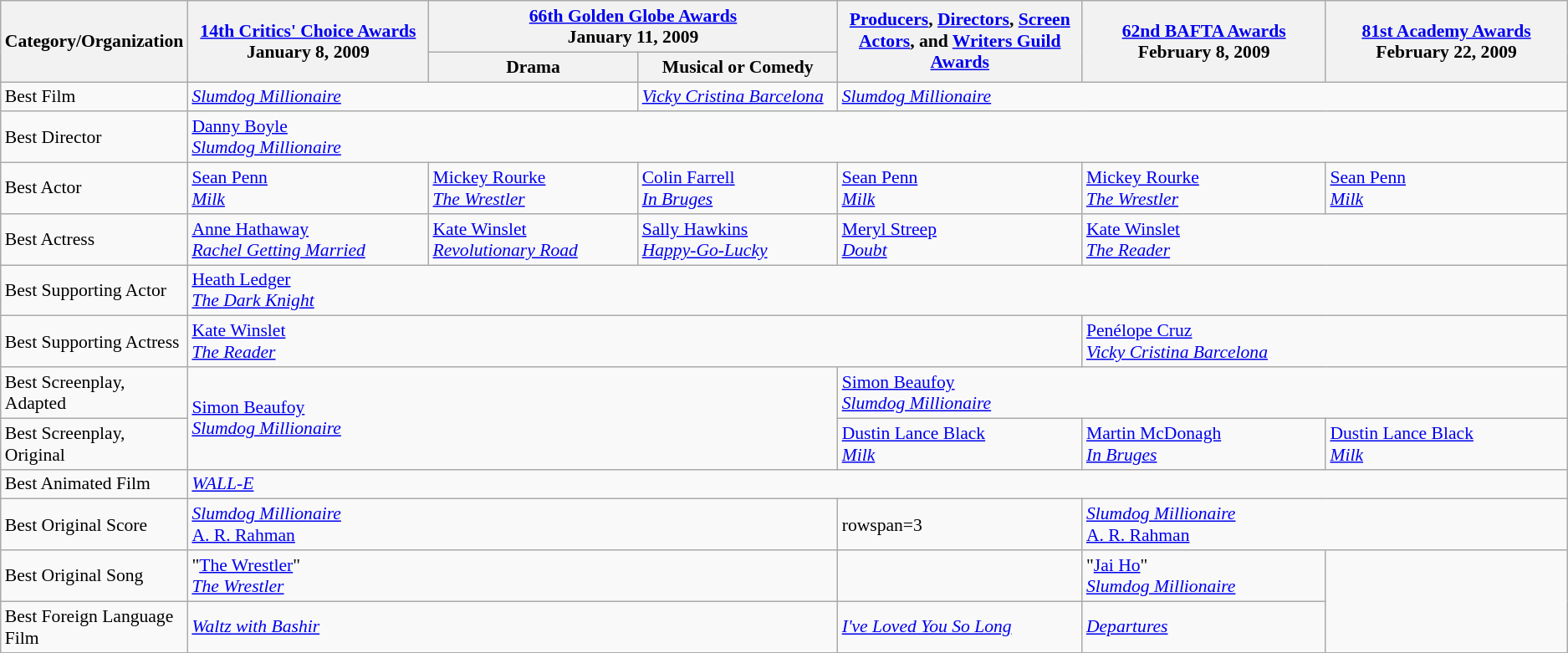<table class="wikitable" style="font-size: 90%;">
<tr>
<th rowspan="2" style="width:20px;">Category/Organization</th>
<th rowspan="2" style="width:250px;"><a href='#'>14th Critics' Choice Awards</a><br> January 8, 2009</th>
<th colspan="2" style="width:250px;"><a href='#'>66th Golden Globe Awards</a><br>January 11, 2009</th>
<th rowspan="2" style="width:250px;"><a href='#'>Producers</a>, <a href='#'>Directors</a>, <a href='#'>Screen Actors</a>, and <a href='#'>Writers Guild Awards</a></th>
<th rowspan="2" style="width:250px;"><a href='#'>62nd BAFTA Awards</a><br>February 8, 2009</th>
<th rowspan="2" style="width:250px;"><a href='#'>81st Academy Awards</a><br>February 22, 2009</th>
</tr>
<tr>
<th width=200>Drama</th>
<th style="width:200px;">Musical or Comedy</th>
</tr>
<tr>
<td>Best Film</td>
<td colspan="2"><em><a href='#'>Slumdog Millionaire</a></em></td>
<td><em><a href='#'>Vicky Cristina Barcelona</a></em></td>
<td colspan="3"><em><a href='#'>Slumdog Millionaire</a></em></td>
</tr>
<tr>
<td>Best Director</td>
<td colspan="6"><a href='#'>Danny Boyle</a><br><em><a href='#'>Slumdog Millionaire</a></em></td>
</tr>
<tr>
<td>Best Actor</td>
<td><a href='#'>Sean Penn</a><br><em><a href='#'>Milk</a></em></td>
<td><a href='#'>Mickey Rourke</a><br><em><a href='#'>The Wrestler</a></em></td>
<td><a href='#'>Colin Farrell</a><br><em><a href='#'>In Bruges</a></em></td>
<td><a href='#'>Sean Penn</a><br><em><a href='#'>Milk</a></em></td>
<td><a href='#'>Mickey Rourke</a><br><em><a href='#'>The Wrestler</a></em></td>
<td><a href='#'>Sean Penn</a><br><em><a href='#'>Milk</a></em></td>
</tr>
<tr>
<td>Best Actress</td>
<td><a href='#'>Anne Hathaway</a><br><em><a href='#'>Rachel Getting Married</a></em><br></td>
<td><a href='#'>Kate Winslet</a><br><em><a href='#'>Revolutionary Road</a></em></td>
<td><a href='#'>Sally Hawkins</a><br><em><a href='#'>Happy-Go-Lucky</a></em></td>
<td><a href='#'>Meryl Streep</a><br><em><a href='#'>Doubt</a></em></td>
<td colspan="2"><a href='#'>Kate Winslet</a><br><em><a href='#'>The Reader</a></em></td>
</tr>
<tr>
<td>Best Supporting Actor</td>
<td colspan="6"><a href='#'>Heath Ledger</a><br><em><a href='#'>The Dark Knight</a></em></td>
</tr>
<tr>
<td>Best Supporting Actress</td>
<td colspan="4"><a href='#'>Kate Winslet</a><br><em><a href='#'>The Reader</a></em></td>
<td colspan="2"><a href='#'>Penélope Cruz</a><br><em><a href='#'>Vicky Cristina Barcelona</a></em></td>
</tr>
<tr>
<td>Best Screenplay, Adapted</td>
<td rowspan="2" colspan="3"><a href='#'>Simon Beaufoy</a><br><em><a href='#'>Slumdog Millionaire</a></em></td>
<td colspan="3"><a href='#'>Simon Beaufoy</a><br><em><a href='#'>Slumdog Millionaire</a></em></td>
</tr>
<tr>
<td>Best Screenplay, Original</td>
<td><a href='#'>Dustin Lance Black</a><br><em><a href='#'>Milk</a></em></td>
<td><a href='#'>Martin McDonagh</a><br><em><a href='#'>In Bruges</a></em></td>
<td><a href='#'>Dustin Lance Black</a><br><em><a href='#'>Milk</a></em></td>
</tr>
<tr>
<td>Best Animated Film</td>
<td colspan="6"><em><a href='#'>WALL-E</a></em></td>
</tr>
<tr>
<td>Best Original Score</td>
<td colspan="3"><em><a href='#'>Slumdog Millionaire</a></em><br><a href='#'>A. R. Rahman</a></td>
<td>rowspan=3 </td>
<td colspan="2"><em><a href='#'>Slumdog Millionaire</a></em><br><a href='#'>A. R. Rahman</a></td>
</tr>
<tr>
<td>Best Original Song</td>
<td colspan="3">"<a href='#'>The Wrestler</a>"<br><em><a href='#'>The Wrestler</a></em></td>
<td></td>
<td>"<a href='#'>Jai Ho</a>"<br><em><a href='#'>Slumdog Millionaire</a></em></td>
</tr>
<tr>
<td>Best Foreign Language Film</td>
<td colspan="3"><em><a href='#'>Waltz with Bashir</a></em></td>
<td><em><a href='#'>I've Loved You So Long</a></em></td>
<td><em><a href='#'>Departures</a></em></td>
</tr>
</table>
